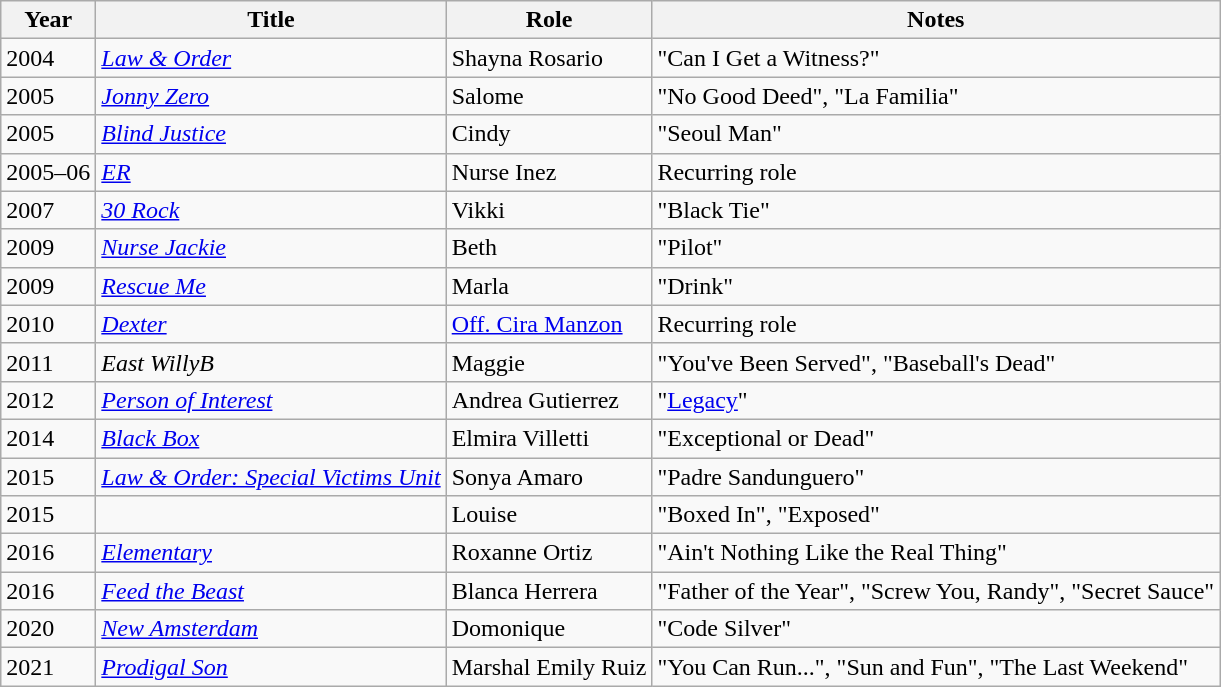<table class="wikitable sortable">
<tr>
<th>Year</th>
<th>Title</th>
<th>Role</th>
<th class="unsortable">Notes</th>
</tr>
<tr>
<td>2004</td>
<td><em><a href='#'>Law & Order</a></em></td>
<td>Shayna Rosario</td>
<td>"Can I Get a Witness?"</td>
</tr>
<tr>
<td>2005</td>
<td><em><a href='#'>Jonny Zero</a></em></td>
<td>Salome</td>
<td>"No Good Deed", "La Familia"</td>
</tr>
<tr>
<td>2005</td>
<td><em><a href='#'>Blind Justice</a></em></td>
<td>Cindy</td>
<td>"Seoul Man"</td>
</tr>
<tr>
<td>2005–06</td>
<td><em><a href='#'>ER</a></em></td>
<td>Nurse Inez</td>
<td>Recurring role</td>
</tr>
<tr>
<td>2007</td>
<td><em><a href='#'>30 Rock</a></em></td>
<td>Vikki</td>
<td>"Black Tie"</td>
</tr>
<tr>
<td>2009</td>
<td><em><a href='#'>Nurse Jackie</a></em></td>
<td>Beth</td>
<td>"Pilot"</td>
</tr>
<tr>
<td>2009</td>
<td><em><a href='#'>Rescue Me</a></em></td>
<td>Marla</td>
<td>"Drink"</td>
</tr>
<tr>
<td>2010</td>
<td><em><a href='#'>Dexter</a></em></td>
<td><a href='#'>Off. Cira Manzon</a></td>
<td>Recurring role</td>
</tr>
<tr>
<td>2011</td>
<td><em>East WillyB</em></td>
<td>Maggie</td>
<td>"You've Been Served", "Baseball's Dead"</td>
</tr>
<tr>
<td>2012</td>
<td><em><a href='#'>Person of Interest</a></em></td>
<td>Andrea Gutierrez</td>
<td>"<a href='#'>Legacy</a>"</td>
</tr>
<tr>
<td>2014</td>
<td><em><a href='#'>Black Box</a></em></td>
<td>Elmira Villetti</td>
<td>"Exceptional or Dead"</td>
</tr>
<tr>
<td>2015</td>
<td><em><a href='#'>Law & Order: Special Victims Unit</a></em></td>
<td>Sonya Amaro</td>
<td>"Padre Sandunguero"</td>
</tr>
<tr>
<td>2015</td>
<td><em></em></td>
<td>Louise</td>
<td>"Boxed In", "Exposed"</td>
</tr>
<tr>
<td>2016</td>
<td><em><a href='#'>Elementary</a></em></td>
<td>Roxanne Ortiz</td>
<td>"Ain't Nothing Like the Real Thing"</td>
</tr>
<tr>
<td>2016</td>
<td><em><a href='#'>Feed the Beast</a></em></td>
<td>Blanca Herrera</td>
<td>"Father of the Year", "Screw You, Randy", "Secret Sauce"</td>
</tr>
<tr>
<td>2020</td>
<td><em><a href='#'>New Amsterdam</a></em></td>
<td>Domonique</td>
<td>"Code Silver"</td>
</tr>
<tr>
<td>2021</td>
<td><a href='#'><em>Prodigal Son</em></a></td>
<td>Marshal Emily Ruiz</td>
<td>"You Can Run...", "Sun and Fun", "The Last Weekend"</td>
</tr>
</table>
